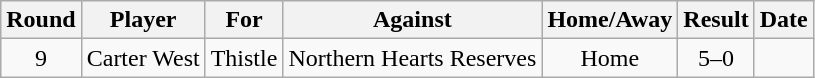<table class="wikitable">
<tr>
<th>Round</th>
<th>Player</th>
<th>For</th>
<th>Against</th>
<th>Home/Away</th>
<th style="text-align:center">Result</th>
<th>Date</th>
</tr>
<tr>
<td style="text-align:center">9</td>
<td>Carter West</td>
<td>Thistle</td>
<td>Northern Hearts Reserves</td>
<td style="text-align:center">Home</td>
<td style="text-align:center">5–0</td>
<td></td>
</tr>
</table>
